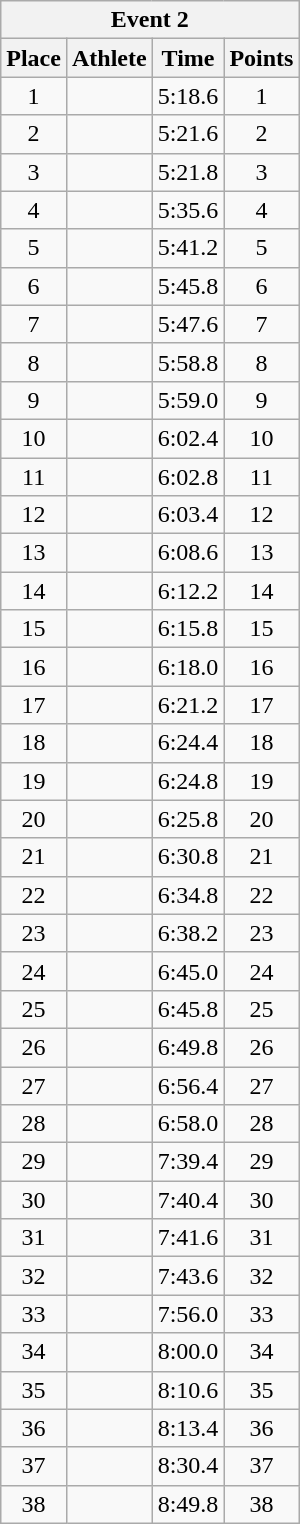<table class=wikitable style="text-align:center">
<tr>
<th colspan=4>Event 2</th>
</tr>
<tr>
<th>Place</th>
<th>Athlete</th>
<th>Time</th>
<th>Points</th>
</tr>
<tr>
<td>1</td>
<td align=left></td>
<td>5:18.6</td>
<td>1</td>
</tr>
<tr>
<td>2</td>
<td align=left></td>
<td>5:21.6</td>
<td>2</td>
</tr>
<tr>
<td>3</td>
<td align=left></td>
<td>5:21.8</td>
<td>3</td>
</tr>
<tr>
<td>4</td>
<td align=left></td>
<td>5:35.6</td>
<td>4</td>
</tr>
<tr>
<td>5</td>
<td align=left></td>
<td>5:41.2</td>
<td>5</td>
</tr>
<tr>
<td>6</td>
<td align=left></td>
<td>5:45.8</td>
<td>6</td>
</tr>
<tr>
<td>7</td>
<td align=left></td>
<td>5:47.6</td>
<td>7</td>
</tr>
<tr>
<td>8</td>
<td align=left></td>
<td>5:58.8</td>
<td>8</td>
</tr>
<tr>
<td>9</td>
<td align=left></td>
<td>5:59.0</td>
<td>9</td>
</tr>
<tr>
<td>10</td>
<td align=left></td>
<td>6:02.4</td>
<td>10</td>
</tr>
<tr>
<td>11</td>
<td align=left></td>
<td>6:02.8</td>
<td>11</td>
</tr>
<tr>
<td>12</td>
<td align=left></td>
<td>6:03.4</td>
<td>12</td>
</tr>
<tr>
<td>13</td>
<td align=left></td>
<td>6:08.6</td>
<td>13</td>
</tr>
<tr>
<td>14</td>
<td align=left></td>
<td>6:12.2</td>
<td>14</td>
</tr>
<tr>
<td>15</td>
<td align=left></td>
<td>6:15.8</td>
<td>15</td>
</tr>
<tr>
<td>16</td>
<td align=left></td>
<td>6:18.0</td>
<td>16</td>
</tr>
<tr>
<td>17</td>
<td align=left></td>
<td>6:21.2</td>
<td>17</td>
</tr>
<tr>
<td>18</td>
<td align=left></td>
<td>6:24.4</td>
<td>18</td>
</tr>
<tr>
<td>19</td>
<td align=left></td>
<td>6:24.8</td>
<td>19</td>
</tr>
<tr>
<td>20</td>
<td align=left></td>
<td>6:25.8</td>
<td>20</td>
</tr>
<tr>
<td>21</td>
<td align=left></td>
<td>6:30.8</td>
<td>21</td>
</tr>
<tr>
<td>22</td>
<td align=left></td>
<td>6:34.8</td>
<td>22</td>
</tr>
<tr>
<td>23</td>
<td align=left></td>
<td>6:38.2</td>
<td>23</td>
</tr>
<tr>
<td>24</td>
<td align=left></td>
<td>6:45.0</td>
<td>24</td>
</tr>
<tr>
<td>25</td>
<td align=left></td>
<td>6:45.8</td>
<td>25</td>
</tr>
<tr>
<td>26</td>
<td align=left></td>
<td>6:49.8</td>
<td>26</td>
</tr>
<tr>
<td>27</td>
<td align=left></td>
<td>6:56.4</td>
<td>27</td>
</tr>
<tr>
<td>28</td>
<td align=left></td>
<td>6:58.0</td>
<td>28</td>
</tr>
<tr>
<td>29</td>
<td align=left></td>
<td>7:39.4</td>
<td>29</td>
</tr>
<tr>
<td>30</td>
<td align=left></td>
<td>7:40.4</td>
<td>30</td>
</tr>
<tr>
<td>31</td>
<td align=left></td>
<td>7:41.6</td>
<td>31</td>
</tr>
<tr>
<td>32</td>
<td align=left></td>
<td>7:43.6</td>
<td>32</td>
</tr>
<tr>
<td>33</td>
<td align=left></td>
<td>7:56.0</td>
<td>33</td>
</tr>
<tr>
<td>34</td>
<td align=left></td>
<td>8:00.0</td>
<td>34</td>
</tr>
<tr>
<td>35</td>
<td align=left></td>
<td>8:10.6</td>
<td>35</td>
</tr>
<tr>
<td>36</td>
<td align=left></td>
<td>8:13.4</td>
<td>36</td>
</tr>
<tr>
<td>37</td>
<td align=left></td>
<td>8:30.4</td>
<td>37</td>
</tr>
<tr>
<td>38</td>
<td align=left></td>
<td>8:49.8</td>
<td>38</td>
</tr>
</table>
